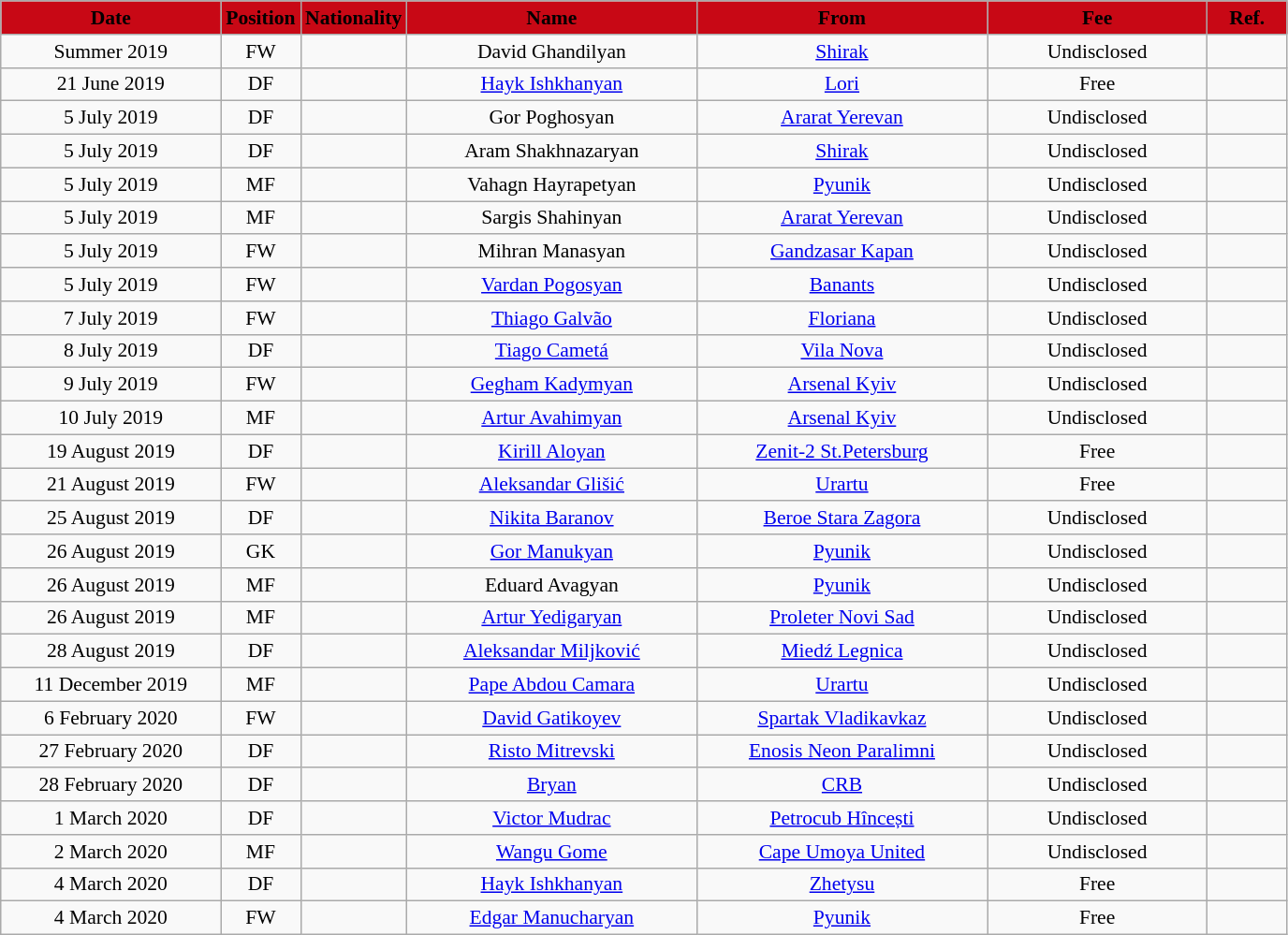<table class="wikitable"  style="text-align:center; font-size:90%; ">
<tr>
<th style="background:#C80815; color:black; width:150px;">Date</th>
<th style="background:#C80815; color:black; width:50px;">Position</th>
<th style="background:#C80815; color:black; width:50px;">Nationality</th>
<th style="background:#C80815; color:black; width:200px;">Name</th>
<th style="background:#C80815; color:black; width:200px;">From</th>
<th style="background:#C80815; color:black; width:150px;">Fee</th>
<th style="background:#C80815; color:black; width:50px;">Ref.</th>
</tr>
<tr>
<td>Summer 2019</td>
<td>FW</td>
<td></td>
<td>David Ghandilyan</td>
<td><a href='#'>Shirak</a></td>
<td>Undisclosed</td>
<td></td>
</tr>
<tr>
<td>21 June 2019</td>
<td>DF</td>
<td></td>
<td><a href='#'>Hayk Ishkhanyan</a></td>
<td><a href='#'>Lori</a></td>
<td>Free</td>
<td></td>
</tr>
<tr>
<td>5 July 2019</td>
<td>DF</td>
<td></td>
<td>Gor Poghosyan</td>
<td><a href='#'>Ararat Yerevan</a></td>
<td>Undisclosed</td>
<td></td>
</tr>
<tr>
<td>5 July 2019</td>
<td>DF</td>
<td></td>
<td>Aram Shakhnazaryan</td>
<td><a href='#'>Shirak</a></td>
<td>Undisclosed</td>
<td></td>
</tr>
<tr>
<td>5 July 2019</td>
<td>MF</td>
<td></td>
<td>Vahagn Hayrapetyan</td>
<td><a href='#'>Pyunik</a></td>
<td>Undisclosed</td>
<td></td>
</tr>
<tr>
<td>5 July 2019</td>
<td>MF</td>
<td></td>
<td>Sargis Shahinyan</td>
<td><a href='#'>Ararat Yerevan</a></td>
<td>Undisclosed</td>
<td></td>
</tr>
<tr>
<td>5 July 2019</td>
<td>FW</td>
<td></td>
<td>Mihran Manasyan</td>
<td><a href='#'>Gandzasar Kapan</a></td>
<td>Undisclosed</td>
<td></td>
</tr>
<tr>
<td>5 July 2019</td>
<td>FW</td>
<td></td>
<td><a href='#'>Vardan Pogosyan</a></td>
<td><a href='#'>Banants</a></td>
<td>Undisclosed</td>
<td></td>
</tr>
<tr>
<td>7 July 2019</td>
<td>FW</td>
<td></td>
<td><a href='#'>Thiago Galvão</a></td>
<td><a href='#'>Floriana</a></td>
<td>Undisclosed</td>
<td></td>
</tr>
<tr>
<td>8 July 2019</td>
<td>DF</td>
<td></td>
<td><a href='#'>Tiago Cametá</a></td>
<td><a href='#'>Vila Nova</a></td>
<td>Undisclosed</td>
<td></td>
</tr>
<tr>
<td>9 July 2019</td>
<td>FW</td>
<td></td>
<td><a href='#'>Gegham Kadymyan</a></td>
<td><a href='#'>Arsenal Kyiv</a></td>
<td>Undisclosed</td>
<td></td>
</tr>
<tr>
<td>10 July 2019</td>
<td>MF</td>
<td></td>
<td><a href='#'>Artur Avahimyan</a></td>
<td><a href='#'>Arsenal Kyiv</a></td>
<td>Undisclosed</td>
<td></td>
</tr>
<tr>
<td>19 August 2019</td>
<td>DF</td>
<td></td>
<td><a href='#'>Kirill Aloyan</a></td>
<td><a href='#'>Zenit-2 St.Petersburg</a></td>
<td>Free</td>
<td></td>
</tr>
<tr>
<td>21 August 2019</td>
<td>FW</td>
<td></td>
<td><a href='#'>Aleksandar Glišić</a></td>
<td><a href='#'>Urartu</a></td>
<td>Free</td>
<td></td>
</tr>
<tr>
<td>25 August 2019</td>
<td>DF</td>
<td></td>
<td><a href='#'>Nikita Baranov</a></td>
<td><a href='#'>Beroe Stara Zagora</a></td>
<td>Undisclosed</td>
<td></td>
</tr>
<tr>
<td>26 August 2019</td>
<td>GK</td>
<td></td>
<td><a href='#'>Gor Manukyan</a></td>
<td><a href='#'>Pyunik</a></td>
<td>Undisclosed</td>
<td></td>
</tr>
<tr>
<td>26 August 2019</td>
<td>MF</td>
<td></td>
<td>Eduard Avagyan</td>
<td><a href='#'>Pyunik</a></td>
<td>Undisclosed</td>
<td></td>
</tr>
<tr>
<td>26 August 2019</td>
<td>MF</td>
<td></td>
<td><a href='#'>Artur Yedigaryan</a></td>
<td><a href='#'>Proleter Novi Sad</a></td>
<td>Undisclosed</td>
<td></td>
</tr>
<tr>
<td>28 August 2019</td>
<td>DF</td>
<td></td>
<td><a href='#'>Aleksandar Miljković</a></td>
<td><a href='#'>Miedź Legnica</a></td>
<td>Undisclosed</td>
<td></td>
</tr>
<tr>
<td>11 December 2019</td>
<td>MF</td>
<td></td>
<td><a href='#'>Pape Abdou Camara</a></td>
<td><a href='#'>Urartu</a></td>
<td>Undisclosed</td>
<td></td>
</tr>
<tr>
<td>6 February 2020</td>
<td>FW</td>
<td></td>
<td><a href='#'>David Gatikoyev</a></td>
<td><a href='#'>Spartak Vladikavkaz</a></td>
<td>Undisclosed</td>
<td></td>
</tr>
<tr>
<td>27 February 2020</td>
<td>DF</td>
<td></td>
<td><a href='#'>Risto Mitrevski</a></td>
<td><a href='#'>Enosis Neon Paralimni</a></td>
<td>Undisclosed</td>
<td></td>
</tr>
<tr>
<td>28 February 2020</td>
<td>DF</td>
<td></td>
<td><a href='#'>Bryan</a></td>
<td><a href='#'>CRB</a></td>
<td>Undisclosed</td>
<td></td>
</tr>
<tr>
<td>1 March 2020</td>
<td>DF</td>
<td></td>
<td><a href='#'>Victor Mudrac</a></td>
<td><a href='#'>Petrocub Hîncești</a></td>
<td>Undisclosed</td>
<td></td>
</tr>
<tr>
<td>2 March 2020</td>
<td>MF</td>
<td></td>
<td><a href='#'>Wangu Gome</a></td>
<td><a href='#'>Cape Umoya United</a></td>
<td>Undisclosed</td>
<td></td>
</tr>
<tr>
<td>4 March 2020</td>
<td>DF</td>
<td></td>
<td><a href='#'>Hayk Ishkhanyan</a></td>
<td><a href='#'>Zhetysu</a></td>
<td>Free</td>
<td></td>
</tr>
<tr>
<td>4 March 2020</td>
<td>FW</td>
<td></td>
<td><a href='#'>Edgar Manucharyan</a></td>
<td><a href='#'>Pyunik</a></td>
<td>Free</td>
<td></td>
</tr>
</table>
